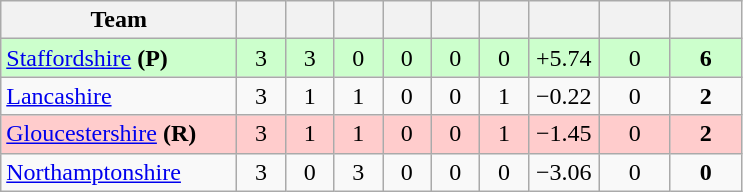<table class="wikitable" style="text-align:center">
<tr>
<th width="150">Team</th>
<th width="25"></th>
<th width="25"></th>
<th width="25"></th>
<th width="25"></th>
<th width="25"></th>
<th width="25"></th>
<th width="40"></th>
<th width="40"></th>
<th width="40"></th>
</tr>
<tr style="background:#cfc">
<td style="text-align:left"><a href='#'>Staffordshire</a> <strong>(P)</strong></td>
<td>3</td>
<td>3</td>
<td>0</td>
<td>0</td>
<td>0</td>
<td>0</td>
<td>+5.74</td>
<td>0</td>
<td><strong>6</strong></td>
</tr>
<tr>
<td style="text-align:left"><a href='#'>Lancashire</a></td>
<td>3</td>
<td>1</td>
<td>1</td>
<td>0</td>
<td>0</td>
<td>1</td>
<td>−0.22</td>
<td>0</td>
<td><strong>2</strong></td>
</tr>
<tr style="background:#ffcccc">
<td style="text-align:left"><a href='#'>Gloucestershire</a> <strong>(R)</strong></td>
<td>3</td>
<td>1</td>
<td>1</td>
<td>0</td>
<td>0</td>
<td>1</td>
<td>−1.45</td>
<td>0</td>
<td><strong>2</strong></td>
</tr>
<tr>
<td style="text-align:left"><a href='#'>Northamptonshire</a></td>
<td>3</td>
<td>0</td>
<td>3</td>
<td>0</td>
<td>0</td>
<td>0</td>
<td>−3.06</td>
<td>0</td>
<td><strong>0</strong></td>
</tr>
</table>
